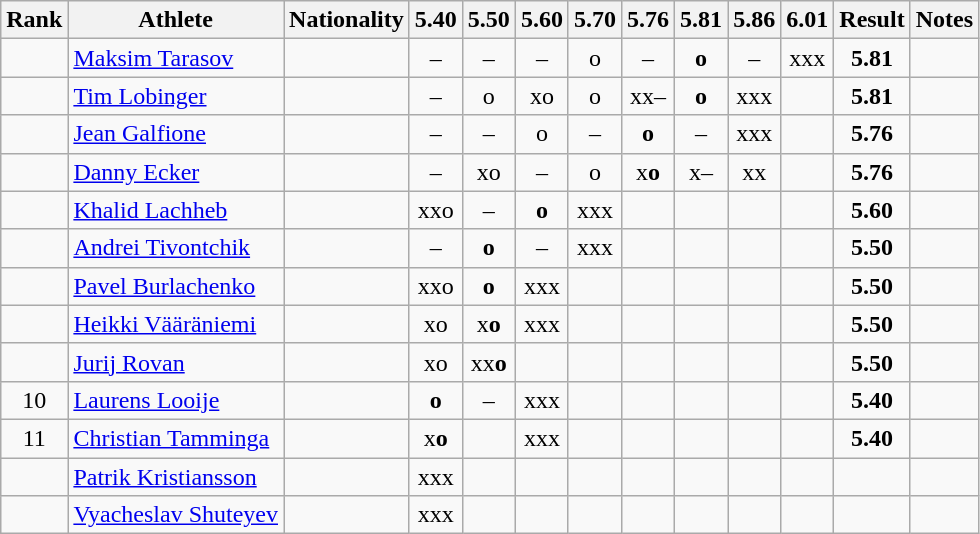<table class="wikitable sortable" style="text-align:center">
<tr>
<th>Rank</th>
<th>Athlete</th>
<th>Nationality</th>
<th>5.40</th>
<th>5.50</th>
<th>5.60</th>
<th>5.70</th>
<th>5.76</th>
<th>5.81</th>
<th>5.86</th>
<th>6.01</th>
<th>Result</th>
<th>Notes</th>
</tr>
<tr>
<td></td>
<td align="left"><a href='#'>Maksim Tarasov</a></td>
<td align=left></td>
<td>–</td>
<td>–</td>
<td>–</td>
<td>o</td>
<td>–</td>
<td><strong>o</strong></td>
<td>–</td>
<td>xxx</td>
<td><strong>5.81</strong></td>
<td></td>
</tr>
<tr>
<td></td>
<td align="left"><a href='#'>Tim Lobinger</a></td>
<td align=left></td>
<td>–</td>
<td>o</td>
<td>xo</td>
<td>o</td>
<td>xx–</td>
<td><strong>o</strong></td>
<td>xxx</td>
<td></td>
<td><strong>5.81</strong></td>
<td></td>
</tr>
<tr>
<td></td>
<td align="left"><a href='#'>Jean Galfione</a></td>
<td align=left></td>
<td>–</td>
<td>–</td>
<td>o</td>
<td>–</td>
<td><strong>o</strong></td>
<td>–</td>
<td>xxx</td>
<td></td>
<td><strong>5.76</strong></td>
<td></td>
</tr>
<tr>
<td></td>
<td align="left"><a href='#'>Danny Ecker</a></td>
<td align=left></td>
<td>–</td>
<td>xo</td>
<td>–</td>
<td>o</td>
<td>x<strong>o</strong></td>
<td>x–</td>
<td>xx</td>
<td></td>
<td><strong>5.76</strong></td>
<td></td>
</tr>
<tr>
<td></td>
<td align="left"><a href='#'>Khalid Lachheb</a></td>
<td align=left></td>
<td>xxo</td>
<td>–</td>
<td><strong>o</strong></td>
<td>xxx</td>
<td></td>
<td></td>
<td></td>
<td></td>
<td><strong>5.60</strong></td>
<td></td>
</tr>
<tr>
<td></td>
<td align="left"><a href='#'>Andrei Tivontchik</a></td>
<td align=left></td>
<td>–</td>
<td><strong>o</strong></td>
<td>–</td>
<td>xxx</td>
<td></td>
<td></td>
<td></td>
<td></td>
<td><strong>5.50</strong></td>
<td></td>
</tr>
<tr>
<td></td>
<td align="left"><a href='#'>Pavel Burlachenko</a></td>
<td align=left></td>
<td>xxo</td>
<td><strong>o</strong></td>
<td>xxx</td>
<td></td>
<td></td>
<td></td>
<td></td>
<td></td>
<td><strong>5.50</strong></td>
<td></td>
</tr>
<tr>
<td></td>
<td align="left"><a href='#'>Heikki Vääräniemi</a></td>
<td align=left></td>
<td>xo</td>
<td>x<strong>o</strong></td>
<td>xxx</td>
<td></td>
<td></td>
<td></td>
<td></td>
<td></td>
<td><strong>5.50</strong></td>
<td></td>
</tr>
<tr>
<td></td>
<td align="left"><a href='#'>Jurij Rovan</a></td>
<td align=left></td>
<td>xo</td>
<td>xx<strong>o</strong></td>
<td></td>
<td></td>
<td></td>
<td></td>
<td></td>
<td></td>
<td><strong>5.50</strong></td>
<td></td>
</tr>
<tr>
<td>10</td>
<td align="left"><a href='#'>Laurens Looije</a></td>
<td align=left></td>
<td><strong>o</strong></td>
<td>–</td>
<td>xxx</td>
<td></td>
<td></td>
<td></td>
<td></td>
<td></td>
<td><strong>5.40</strong></td>
<td></td>
</tr>
<tr>
<td>11</td>
<td align="left"><a href='#'>Christian Tamminga</a></td>
<td align=left></td>
<td>x<strong>o</strong></td>
<td></td>
<td>xxx</td>
<td></td>
<td></td>
<td></td>
<td></td>
<td></td>
<td><strong>5.40</strong></td>
<td></td>
</tr>
<tr>
<td></td>
<td align="left"><a href='#'>Patrik Kristiansson</a></td>
<td align=left></td>
<td>xxx</td>
<td></td>
<td></td>
<td></td>
<td></td>
<td></td>
<td></td>
<td></td>
<td><strong></strong></td>
<td></td>
</tr>
<tr>
<td></td>
<td align="left"><a href='#'>Vyacheslav Shuteyev</a></td>
<td align=left></td>
<td>xxx</td>
<td></td>
<td></td>
<td></td>
<td></td>
<td></td>
<td></td>
<td></td>
<td><strong></strong></td>
<td></td>
</tr>
</table>
